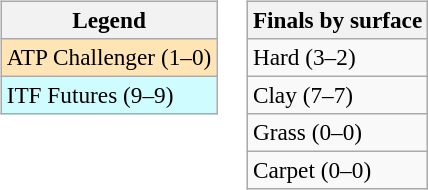<table>
<tr valign=top>
<td><br><table class=wikitable style=font-size:97%>
<tr>
<th>Legend</th>
</tr>
<tr bgcolor=moccasin>
<td>ATP Challenger (1–0)</td>
</tr>
<tr bgcolor=cffcff>
<td>ITF Futures (9–9)</td>
</tr>
</table>
</td>
<td><br><table class=wikitable style=font-size:97%>
<tr>
<th>Finals by surface</th>
</tr>
<tr>
<td>Hard (3–2)</td>
</tr>
<tr>
<td>Clay (7–7)</td>
</tr>
<tr>
<td>Grass (0–0)</td>
</tr>
<tr>
<td>Carpet (0–0)</td>
</tr>
</table>
</td>
</tr>
</table>
